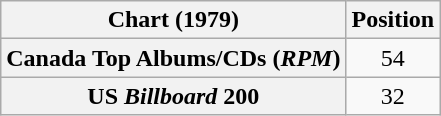<table class="wikitable sortable plainrowheaders" style="text-align:center">
<tr>
<th scope="col">Chart (1979)</th>
<th scope="col">Position</th>
</tr>
<tr>
<th scope="row">Canada Top Albums/CDs (<em>RPM</em>)</th>
<td>54</td>
</tr>
<tr>
<th scope="row">US <em>Billboard</em> 200</th>
<td>32</td>
</tr>
</table>
